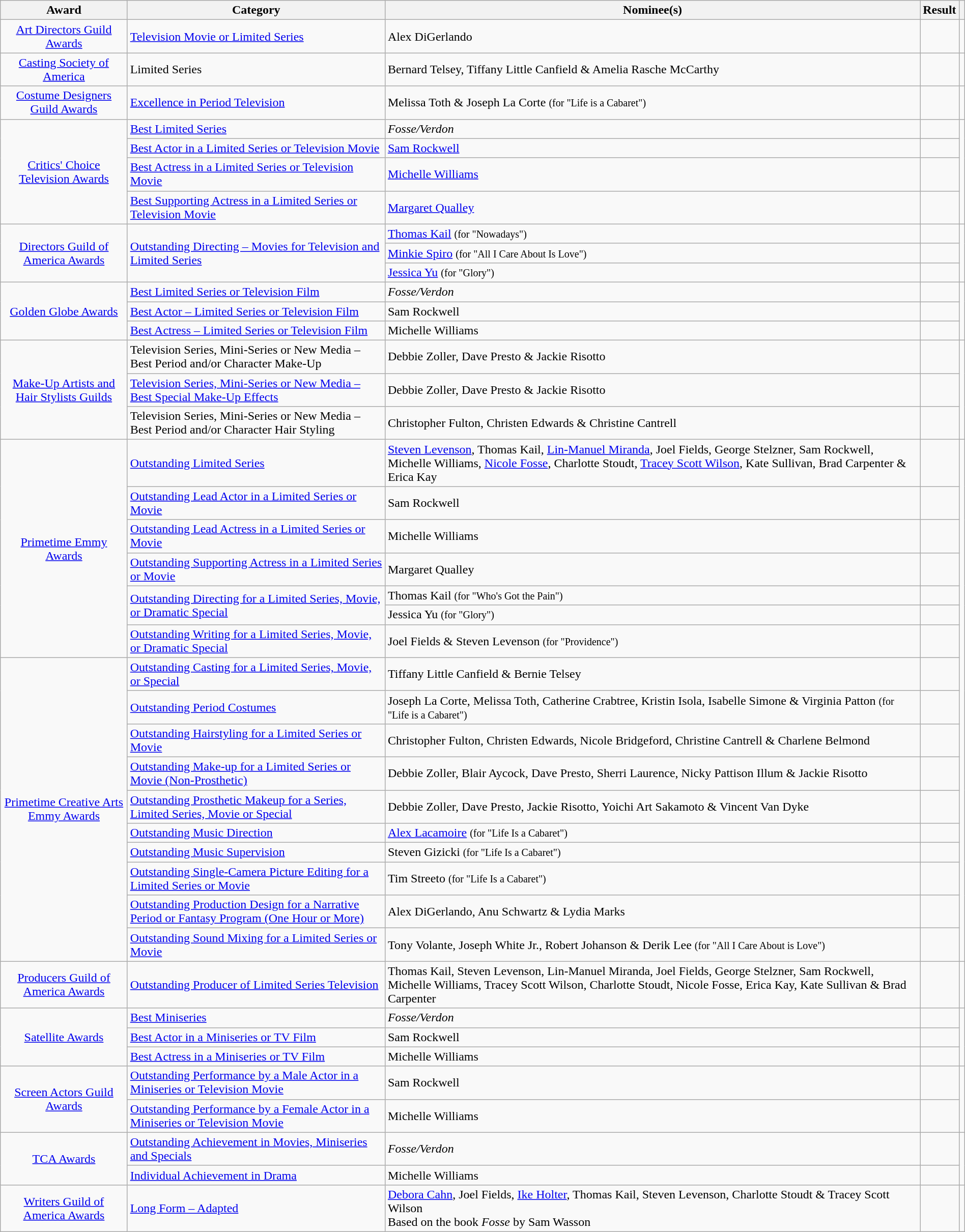<table class="wikitable sortable" style="width:100%">
<tr>
<th scope="col">Award</th>
<th scope="col">Category</th>
<th scope="col">Nominee(s)</th>
<th scope="col">Result</th>
<th scope="col" class="unsortable"></th>
</tr>
<tr>
<td align="center"><a href='#'>Art Directors Guild Awards</a></td>
<td><a href='#'>Television Movie or Limited Series</a></td>
<td>Alex DiGerlando</td>
<td></td>
<td align="center"></td>
</tr>
<tr>
<td align="center"><a href='#'>Casting Society of America</a></td>
<td>Limited Series</td>
<td>Bernard Telsey, Tiffany Little Canfield & Amelia Rasche McCarthy</td>
<td></td>
<td align="center"></td>
</tr>
<tr>
<td align="center"><a href='#'>Costume Designers Guild Awards</a></td>
<td><a href='#'>Excellence in Period Television</a></td>
<td>Melissa Toth & Joseph La Corte <small>(for "Life is a Cabaret")</small></td>
<td></td>
<td align="center"></td>
</tr>
<tr>
<td align="center" rowspan="4"><a href='#'>Critics' Choice Television Awards</a></td>
<td><a href='#'>Best Limited Series</a></td>
<td><em>Fosse/Verdon</em></td>
<td></td>
<td align="center" rowspan="4"></td>
</tr>
<tr>
<td><a href='#'>Best Actor in a Limited Series or Television Movie</a></td>
<td><a href='#'>Sam Rockwell</a></td>
<td></td>
</tr>
<tr>
<td><a href='#'>Best Actress in a Limited Series or Television Movie</a></td>
<td><a href='#'>Michelle Williams</a></td>
<td></td>
</tr>
<tr>
<td><a href='#'>Best Supporting Actress in a Limited Series or Television Movie</a></td>
<td><a href='#'>Margaret Qualley</a></td>
<td></td>
</tr>
<tr>
<td align="center" rowspan="3"><a href='#'>Directors Guild of America Awards</a></td>
<td rowspan="3"><a href='#'>Outstanding Directing – Movies for Television and Limited Series</a></td>
<td><a href='#'>Thomas Kail</a> <small>(for "Nowadays")</small></td>
<td></td>
<td align="center" rowspan="3"></td>
</tr>
<tr>
<td><a href='#'>Minkie Spiro</a> <small>(for "All I Care About Is Love")</small></td>
<td></td>
</tr>
<tr>
<td><a href='#'>Jessica Yu</a> <small>(for "Glory")</small></td>
<td></td>
</tr>
<tr>
<td align="center" rowspan="3"><a href='#'>Golden Globe Awards</a></td>
<td><a href='#'>Best Limited Series or Television Film</a></td>
<td><em>Fosse/Verdon</em></td>
<td></td>
<td align="center" rowspan="3"></td>
</tr>
<tr>
<td><a href='#'>Best Actor – Limited Series or Television Film</a></td>
<td>Sam Rockwell</td>
<td></td>
</tr>
<tr>
<td><a href='#'>Best Actress – Limited Series or Television Film</a></td>
<td>Michelle Williams</td>
<td></td>
</tr>
<tr>
<td align="center" rowspan="3"><a href='#'>Make-Up Artists and Hair Stylists Guilds</a></td>
<td>Television Series, Mini-Series or New Media – Best Period and/or Character Make-Up</td>
<td>Debbie Zoller, Dave Presto & Jackie Risotto</td>
<td></td>
<td align="center" rowspan="3"></td>
</tr>
<tr>
<td><a href='#'>Television Series, Mini-Series or New Media – Best Special Make-Up Effects</a></td>
<td>Debbie Zoller, Dave Presto & Jackie Risotto</td>
<td></td>
</tr>
<tr>
<td>Television Series, Mini-Series or New Media – Best Period and/or Character Hair Styling</td>
<td>Christopher Fulton, Christen Edwards & Christine Cantrell</td>
<td></td>
</tr>
<tr>
<td align="center" rowspan="7"><a href='#'>Primetime Emmy Awards</a></td>
<td><a href='#'>Outstanding Limited Series</a></td>
<td><a href='#'>Steven Levenson</a>, Thomas Kail, <a href='#'>Lin-Manuel Miranda</a>, Joel Fields, George Stelzner, Sam Rockwell, Michelle Williams, <a href='#'>Nicole Fosse</a>, Charlotte Stoudt, <a href='#'>Tracey Scott Wilson</a>, Kate Sullivan, Brad Carpenter & Erica Kay</td>
<td></td>
<td align="center" rowspan="17"></td>
</tr>
<tr>
<td><a href='#'>Outstanding Lead Actor in a Limited Series or Movie</a></td>
<td>Sam Rockwell</td>
<td></td>
</tr>
<tr>
<td><a href='#'>Outstanding Lead Actress in a Limited Series or Movie</a></td>
<td>Michelle Williams</td>
<td></td>
</tr>
<tr>
<td><a href='#'>Outstanding Supporting Actress in a Limited Series or Movie</a></td>
<td>Margaret Qualley</td>
<td></td>
</tr>
<tr>
<td rowspan="2"><a href='#'>Outstanding Directing for a Limited Series, Movie, or Dramatic Special</a></td>
<td>Thomas Kail <small>(for "Who's Got the Pain")</small></td>
<td></td>
</tr>
<tr>
<td>Jessica Yu <small>(for "Glory")</small></td>
<td></td>
</tr>
<tr>
<td><a href='#'>Outstanding Writing for a Limited Series, Movie, or Dramatic Special</a></td>
<td>Joel Fields & Steven Levenson <small>(for "Providence")</small></td>
<td></td>
</tr>
<tr>
<td align="center" rowspan="10"><a href='#'>Primetime Creative Arts Emmy Awards</a></td>
<td><a href='#'>Outstanding Casting for a Limited Series, Movie, or Special</a></td>
<td>Tiffany Little Canfield & Bernie Telsey</td>
<td></td>
</tr>
<tr>
<td><a href='#'>Outstanding Period Costumes</a></td>
<td>Joseph La Corte, Melissa Toth, Catherine Crabtree, Kristin Isola, Isabelle Simone & Virginia Patton <small>(for "Life is a Cabaret")</small></td>
<td></td>
</tr>
<tr>
<td><a href='#'>Outstanding Hairstyling for a Limited Series or Movie</a></td>
<td>Christopher Fulton, Christen Edwards, Nicole Bridgeford, Christine Cantrell & Charlene Belmond</td>
<td></td>
</tr>
<tr>
<td><a href='#'>Outstanding Make-up for a Limited Series or Movie (Non-Prosthetic)</a></td>
<td>Debbie Zoller, Blair Aycock, Dave Presto, Sherri Laurence, Nicky Pattison Illum & Jackie Risotto</td>
<td></td>
</tr>
<tr>
<td><a href='#'>Outstanding Prosthetic Makeup for a Series, Limited Series, Movie or Special</a></td>
<td>Debbie Zoller, Dave Presto, Jackie Risotto, Yoichi Art Sakamoto & Vincent Van Dyke</td>
<td></td>
</tr>
<tr>
<td><a href='#'>Outstanding Music Direction</a></td>
<td><a href='#'>Alex Lacamoire</a> <small>(for "Life Is a Cabaret")</small></td>
<td></td>
</tr>
<tr>
<td><a href='#'>Outstanding Music Supervision</a></td>
<td>Steven Gizicki <small>(for "Life Is a Cabaret")</small></td>
<td></td>
</tr>
<tr>
<td><a href='#'>Outstanding Single-Camera Picture Editing for a Limited Series or Movie</a></td>
<td>Tim Streeto <small>(for "Life Is a Cabaret")</small></td>
<td></td>
</tr>
<tr>
<td><a href='#'>Outstanding Production Design for a Narrative Period or Fantasy Program (One Hour or More)</a></td>
<td>Alex DiGerlando, Anu Schwartz & Lydia Marks</td>
<td></td>
</tr>
<tr>
<td><a href='#'>Outstanding Sound Mixing for a Limited Series or Movie</a></td>
<td>Tony Volante, Joseph White Jr., Robert Johanson & Derik Lee <small>(for "All I Care About is Love")</small></td>
<td></td>
</tr>
<tr>
<td align="center"><a href='#'>Producers Guild of America Awards</a></td>
<td><a href='#'>Outstanding Producer of Limited Series Television</a></td>
<td>Thomas Kail, Steven Levenson, Lin-Manuel Miranda, Joel Fields, George Stelzner, Sam Rockwell, Michelle Williams, Tracey Scott Wilson, Charlotte Stoudt, Nicole Fosse, Erica Kay, Kate Sullivan &  Brad Carpenter</td>
<td></td>
<td align="center"></td>
</tr>
<tr>
<td align="center" rowspan="3"><a href='#'>Satellite Awards</a></td>
<td><a href='#'>Best Miniseries</a></td>
<td><em>Fosse/Verdon</em></td>
<td></td>
<td align="center" rowspan="3"></td>
</tr>
<tr>
<td><a href='#'>Best Actor in a Miniseries or TV Film</a></td>
<td>Sam Rockwell</td>
<td></td>
</tr>
<tr>
<td><a href='#'>Best Actress in a Miniseries or TV Film</a></td>
<td>Michelle Williams</td>
<td></td>
</tr>
<tr>
<td align="center" rowspan=2><a href='#'>Screen Actors Guild Awards</a></td>
<td><a href='#'>Outstanding Performance by a Male Actor in a Miniseries or Television Movie</a></td>
<td>Sam Rockwell</td>
<td></td>
<td align="center" rowspan=2></td>
</tr>
<tr>
<td><a href='#'>Outstanding Performance by a Female Actor in a Miniseries or Television Movie</a></td>
<td>Michelle Williams</td>
<td></td>
</tr>
<tr>
<td align="center" rowspan="2"><a href='#'>TCA Awards</a></td>
<td><a href='#'>Outstanding Achievement in Movies, Miniseries and Specials</a></td>
<td><em>Fosse/Verdon</em></td>
<td></td>
<td align="center" rowspan="2"></td>
</tr>
<tr>
<td><a href='#'>Individual Achievement in Drama</a></td>
<td>Michelle Williams</td>
<td></td>
</tr>
<tr>
<td align="center"><a href='#'>Writers Guild of America Awards</a></td>
<td><a href='#'>Long Form – Adapted</a></td>
<td><a href='#'>Debora Cahn</a>, Joel Fields, <a href='#'>Ike Holter</a>, Thomas Kail, Steven Levenson, Charlotte Stoudt & Tracey Scott Wilson<br>Based on the book <em>Fosse</em> by Sam Wasson</td>
<td></td>
<td align="center"></td>
</tr>
</table>
